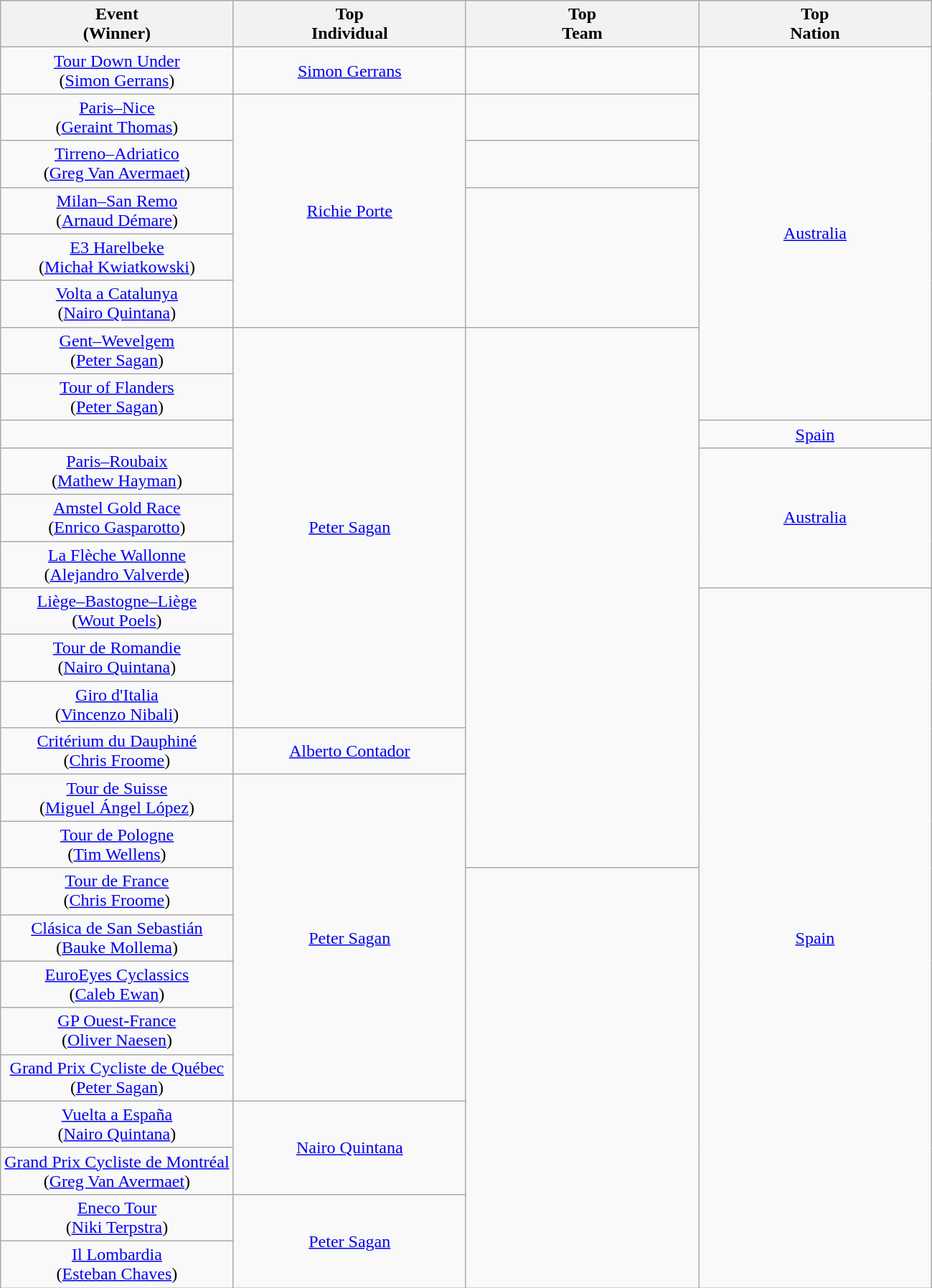<table class="wikitable" style="text-align: center;">
<tr>
<th style="width:25%;">Event<br>(Winner)</th>
<th style="width:25%;"><strong>Top<br>Individual</strong></th>
<th style="width:25%;"><strong>Top<br>Team</strong></th>
<th style="width:25%;"><strong>Top<br>Nation</strong></th>
</tr>
<tr>
<td><a href='#'>Tour Down Under</a><br>(<a href='#'>Simon Gerrans</a>)</td>
<td><a href='#'>Simon Gerrans</a></td>
<td></td>
<td rowspan=8><a href='#'>Australia</a></td>
</tr>
<tr>
<td><a href='#'>Paris–Nice</a><br>(<a href='#'>Geraint Thomas</a>)</td>
<td rowspan=5><a href='#'>Richie Porte</a></td>
<td></td>
</tr>
<tr>
<td><a href='#'>Tirreno–Adriatico</a><br>(<a href='#'>Greg Van Avermaet</a>)</td>
<td></td>
</tr>
<tr>
<td><a href='#'>Milan–San Remo</a><br>(<a href='#'>Arnaud Démare</a>)</td>
<td rowspan=3></td>
</tr>
<tr>
<td><a href='#'>E3 Harelbeke</a><br>(<a href='#'>Michał Kwiatkowski</a>)</td>
</tr>
<tr>
<td><a href='#'>Volta a Catalunya</a><br>(<a href='#'>Nairo Quintana</a>)</td>
</tr>
<tr>
<td><a href='#'>Gent–Wevelgem</a><br>(<a href='#'>Peter Sagan</a>)</td>
<td rowspan=9><a href='#'>Peter Sagan</a></td>
<td rowspan=12></td>
</tr>
<tr>
<td><a href='#'>Tour of Flanders</a><br>(<a href='#'>Peter Sagan</a>)</td>
</tr>
<tr>
<td></td>
<td><a href='#'>Spain</a></td>
</tr>
<tr>
<td><a href='#'>Paris–Roubaix</a><br>(<a href='#'>Mathew Hayman</a>)</td>
<td rowspan=3><a href='#'>Australia</a></td>
</tr>
<tr>
<td><a href='#'>Amstel Gold Race</a><br>(<a href='#'>Enrico Gasparotto</a>)</td>
</tr>
<tr>
<td><a href='#'>La Flèche Wallonne</a><br>(<a href='#'>Alejandro Valverde</a>)</td>
</tr>
<tr>
<td><a href='#'>Liège–Bastogne–Liège</a><br>(<a href='#'>Wout Poels</a>)</td>
<td rowspan=15><a href='#'>Spain</a></td>
</tr>
<tr>
<td><a href='#'>Tour de Romandie</a><br>(<a href='#'>Nairo Quintana</a>)</td>
</tr>
<tr>
<td><a href='#'>Giro d'Italia</a><br>(<a href='#'>Vincenzo Nibali</a>)</td>
</tr>
<tr>
<td><a href='#'>Critérium du Dauphiné</a><br>(<a href='#'>Chris Froome</a>)</td>
<td><a href='#'>Alberto Contador</a></td>
</tr>
<tr>
<td><a href='#'>Tour de Suisse</a><br>(<a href='#'>Miguel Ángel López</a>)</td>
<td rowspan=7><a href='#'>Peter Sagan</a></td>
</tr>
<tr>
<td><a href='#'>Tour de Pologne</a><br>(<a href='#'>Tim Wellens</a>)</td>
</tr>
<tr>
<td><a href='#'>Tour de France</a><br>(<a href='#'>Chris Froome</a>)</td>
<td rowspan=9></td>
</tr>
<tr>
<td><a href='#'>Clásica de San Sebastián</a><br>(<a href='#'>Bauke Mollema</a>)</td>
</tr>
<tr>
<td><a href='#'>EuroEyes Cyclassics</a><br>(<a href='#'>Caleb Ewan</a>)</td>
</tr>
<tr>
<td><a href='#'>GP Ouest-France</a><br>(<a href='#'>Oliver Naesen</a>)</td>
</tr>
<tr>
<td><a href='#'>Grand Prix Cycliste de Québec</a><br>(<a href='#'>Peter Sagan</a>)</td>
</tr>
<tr>
<td><a href='#'>Vuelta a España</a><br>(<a href='#'>Nairo Quintana</a>)</td>
<td rowspan=2><a href='#'>Nairo Quintana</a></td>
</tr>
<tr>
<td><a href='#'>Grand Prix Cycliste de Montréal</a><br>(<a href='#'>Greg Van Avermaet</a>)</td>
</tr>
<tr>
<td><a href='#'>Eneco Tour</a><br>(<a href='#'>Niki Terpstra</a>)</td>
<td rowspan=2><a href='#'>Peter Sagan</a></td>
</tr>
<tr>
<td><a href='#'>Il Lombardia</a><br>(<a href='#'>Esteban Chaves</a>)</td>
</tr>
</table>
